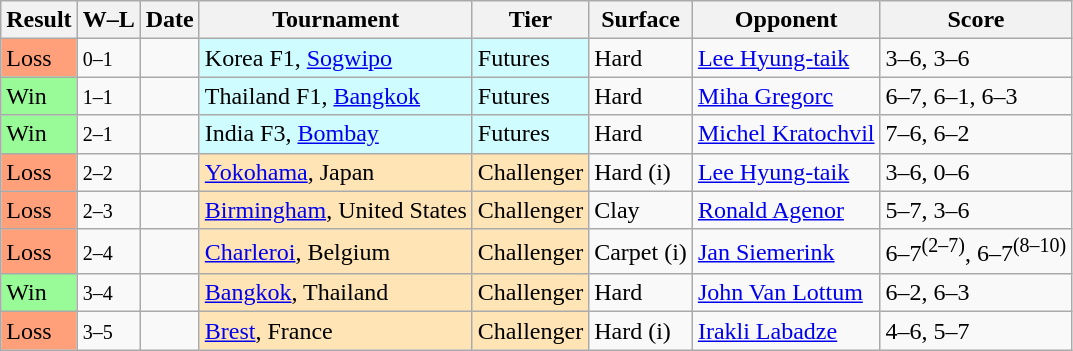<table class="sortable wikitable">
<tr>
<th>Result</th>
<th class="unsortable">W–L</th>
<th>Date</th>
<th>Tournament</th>
<th>Tier</th>
<th>Surface</th>
<th>Opponent</th>
<th class="unsortable">Score</th>
</tr>
<tr>
<td style="background:#ffa07a;">Loss</td>
<td><small>0–1</small></td>
<td></td>
<td style="background:#cffcff;">Korea F1, <a href='#'>Sogwipo</a></td>
<td style="background:#cffcff;">Futures</td>
<td>Hard</td>
<td> <a href='#'>Lee Hyung-taik</a></td>
<td>3–6, 3–6</td>
</tr>
<tr>
<td style="background:#98fb98;">Win</td>
<td><small>1–1</small></td>
<td></td>
<td style="background:#cffcff;">Thailand F1, <a href='#'>Bangkok</a></td>
<td style="background:#cffcff;">Futures</td>
<td>Hard</td>
<td> <a href='#'>Miha Gregorc</a></td>
<td>6–7, 6–1, 6–3</td>
</tr>
<tr>
<td style="background:#98fb98;">Win</td>
<td><small>2–1</small></td>
<td></td>
<td style="background:#cffcff;">India F3, <a href='#'>Bombay</a></td>
<td style="background:#cffcff;">Futures</td>
<td>Hard</td>
<td> <a href='#'>Michel Kratochvil</a></td>
<td>7–6, 6–2</td>
</tr>
<tr>
<td style="background:#ffa07a;">Loss</td>
<td><small>2–2</small></td>
<td></td>
<td style="background:moccasin;"><a href='#'>Yokohama</a>, Japan</td>
<td style="background:moccasin;">Challenger</td>
<td>Hard (i)</td>
<td> <a href='#'>Lee Hyung-taik</a></td>
<td>3–6, 0–6</td>
</tr>
<tr>
<td style="background:#ffa07a;">Loss</td>
<td><small>2–3</small></td>
<td></td>
<td style="background:moccasin;"><a href='#'>Birmingham</a>, United States</td>
<td style="background:moccasin;">Challenger</td>
<td>Clay</td>
<td> <a href='#'>Ronald Agenor</a></td>
<td>5–7, 3–6</td>
</tr>
<tr>
<td style="background:#ffa07a;">Loss</td>
<td><small>2–4</small></td>
<td></td>
<td style="background:moccasin;"><a href='#'>Charleroi</a>, Belgium</td>
<td style="background:moccasin;">Challenger</td>
<td>Carpet (i)</td>
<td> <a href='#'>Jan Siemerink</a></td>
<td>6–7<sup>(2–7)</sup>, 6–7<sup>(8–10)</sup></td>
</tr>
<tr>
<td style="background:#98fb98;">Win</td>
<td><small>3–4</small></td>
<td></td>
<td style="background:moccasin;"><a href='#'>Bangkok</a>, Thailand</td>
<td style="background:moccasin;">Challenger</td>
<td>Hard</td>
<td> <a href='#'>John Van Lottum</a></td>
<td>6–2, 6–3</td>
</tr>
<tr>
<td style="background:#ffa07a;">Loss</td>
<td><small>3–5</small></td>
<td></td>
<td style="background:moccasin;"><a href='#'>Brest</a>, France</td>
<td style="background:moccasin;">Challenger</td>
<td>Hard (i)</td>
<td> <a href='#'>Irakli Labadze</a></td>
<td>4–6, 5–7</td>
</tr>
</table>
